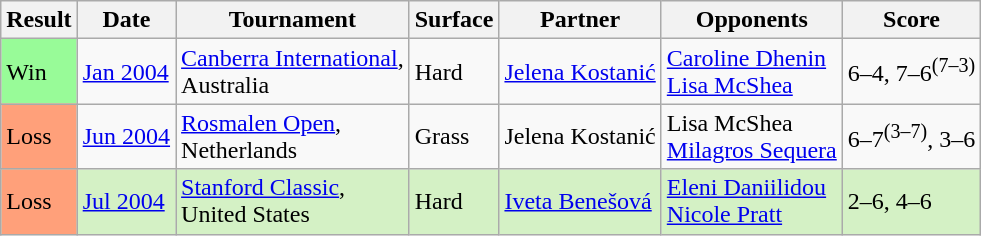<table class="sortable wikitable">
<tr>
<th>Result</th>
<th>Date</th>
<th>Tournament</th>
<th>Surface</th>
<th>Partner</th>
<th>Opponents</th>
<th class="unsortable">Score</th>
</tr>
<tr>
<td bgcolor=98FB98>Win</td>
<td><a href='#'>Jan 2004</a></td>
<td><a href='#'>Canberra International</a>, <br>Australia</td>
<td>Hard</td>
<td> <a href='#'>Jelena Kostanić</a></td>
<td> <a href='#'>Caroline Dhenin</a><br> <a href='#'>Lisa McShea</a></td>
<td>6–4, 7–6<sup>(7–3)</sup></td>
</tr>
<tr>
<td style="background:#ffa07a;">Loss</td>
<td><a href='#'>Jun 2004</a></td>
<td><a href='#'>Rosmalen Open</a>, <br>Netherlands</td>
<td>Grass</td>
<td> Jelena Kostanić</td>
<td> Lisa McShea<br> <a href='#'>Milagros Sequera</a></td>
<td>6–7<sup>(3–7)</sup>, 3–6</td>
</tr>
<tr style="background:#d4f1c5;">
<td style="background:#ffa07a;">Loss</td>
<td><a href='#'>Jul 2004</a></td>
<td><a href='#'>Stanford Classic</a>, <br>United States</td>
<td>Hard</td>
<td> <a href='#'>Iveta Benešová</a></td>
<td> <a href='#'>Eleni Daniilidou</a><br> <a href='#'>Nicole Pratt</a></td>
<td>2–6, 4–6</td>
</tr>
</table>
